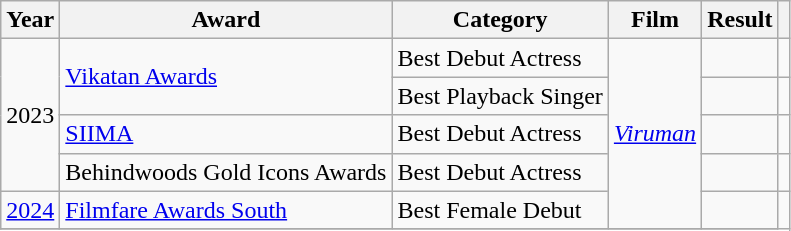<table class="wikitable sortable">
<tr>
<th scope="col">Year</th>
<th scope="col">Award</th>
<th scope="col">Category</th>
<th scope="col">Film</th>
<th scope="col">Result</th>
<th class="unsortable" scope="col"></th>
</tr>
<tr>
<td rowspan="4">2023</td>
<td rowspan="2"><a href='#'>Vikatan Awards</a></td>
<td>Best Debut Actress</td>
<td rowspan="5"><em><a href='#'>Viruman</a></em></td>
<td></td>
<td></td>
</tr>
<tr>
<td>Best Playback Singer</td>
<td></td>
<td></td>
</tr>
<tr>
<td><a href='#'>SIIMA</a></td>
<td>Best Debut Actress</td>
<td></td>
<td></td>
</tr>
<tr>
<td>Behindwoods Gold Icons Awards</td>
<td>Best Debut Actress</td>
<td></td>
<td></td>
</tr>
<tr>
<td><a href='#'>2024</a></td>
<td><a href='#'>Filmfare Awards South</a></td>
<td>Best Female Debut</td>
<td></td>
</tr>
<tr>
</tr>
</table>
